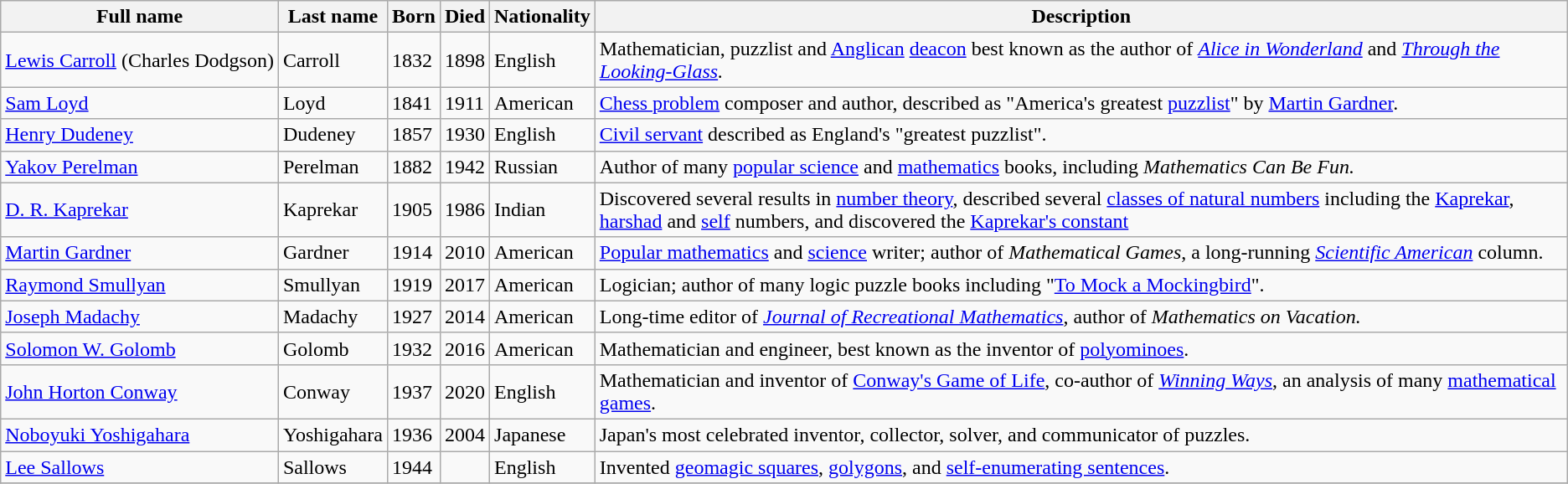<table class="wikitable sortable" style="white-space:nowrap;">
<tr>
<th>Full name</th>
<th>Last name</th>
<th>Born</th>
<th>Died</th>
<th>Nationality</th>
<th>Description</th>
</tr>
<tr>
<td><a href='#'>Lewis Carroll</a> (Charles Dodgson)</td>
<td>Carroll</td>
<td>1832</td>
<td>1898</td>
<td>English</td>
<td style="white-space:normal;">Mathematician, puzzlist and <a href='#'>Anglican</a> <a href='#'>deacon</a> best known as the author of <em><a href='#'>Alice in Wonderland</a></em> and <em><a href='#'>Through the Looking-Glass</a>.</em></td>
</tr>
<tr>
<td><a href='#'>Sam Loyd</a></td>
<td>Loyd</td>
<td>1841</td>
<td>1911</td>
<td>American</td>
<td style="white-space:normal;"><a href='#'>Chess problem</a> composer and author, described as "America's greatest <a href='#'>puzzlist</a>" by <a href='#'>Martin Gardner</a>.</td>
</tr>
<tr>
<td><a href='#'>Henry Dudeney</a></td>
<td>Dudeney</td>
<td>1857</td>
<td>1930</td>
<td>English</td>
<td style="white-space:normal;"><a href='#'>Civil servant</a> described as England's "greatest puzzlist".</td>
</tr>
<tr>
<td><a href='#'>Yakov Perelman</a></td>
<td>Perelman</td>
<td>1882</td>
<td>1942</td>
<td>Russian</td>
<td style="white-space:normal;">Author of many <a href='#'>popular science</a> and <a href='#'>mathematics</a> books, including <em>Mathematics Can Be Fun.</em></td>
</tr>
<tr>
<td><a href='#'>D. R. Kaprekar</a></td>
<td>Kaprekar</td>
<td>1905</td>
<td>1986</td>
<td>Indian</td>
<td style="white-space:normal;">Discovered several results in <a href='#'>number theory</a>, described several <a href='#'>classes of natural numbers</a> including the <a href='#'>Kaprekar</a>, <a href='#'>harshad</a> and <a href='#'>self</a> numbers, and discovered the <a href='#'>Kaprekar's constant</a></td>
</tr>
<tr>
<td><a href='#'>Martin Gardner</a></td>
<td>Gardner</td>
<td>1914</td>
<td>2010</td>
<td>American</td>
<td style="white-space:normal;"><a href='#'>Popular mathematics</a> and <a href='#'>science</a> writer; author of <em>Mathematical Games</em>, a long-running <em><a href='#'>Scientific American</a></em> column.</td>
</tr>
<tr>
<td><a href='#'>Raymond Smullyan</a></td>
<td>Smullyan</td>
<td>1919</td>
<td>2017</td>
<td>American</td>
<td style="white-space:normal;">Logician; author of many logic puzzle books including "<a href='#'>To Mock a Mockingbird</a>".</td>
</tr>
<tr>
<td><a href='#'>Joseph Madachy</a></td>
<td>Madachy</td>
<td>1927</td>
<td>2014</td>
<td>American</td>
<td style="white-space:normal;">Long-time editor of <em><a href='#'>Journal of Recreational Mathematics</a></em>, author of <em>Mathematics on Vacation.</em></td>
</tr>
<tr>
<td><a href='#'>Solomon W. Golomb</a></td>
<td>Golomb</td>
<td>1932</td>
<td>2016</td>
<td>American</td>
<td style="white-space:normal;">Mathematician and engineer, best known as the inventor of <a href='#'>polyominoes</a>.</td>
</tr>
<tr>
<td><a href='#'>John Horton Conway</a></td>
<td>Conway</td>
<td>1937</td>
<td>2020</td>
<td>English</td>
<td style="white-space:normal;">Mathematician and inventor of <a href='#'>Conway's Game of Life</a>, co-author of <em><a href='#'>Winning Ways</a></em>, an analysis of many <a href='#'>mathematical games</a>.</td>
</tr>
<tr>
<td><a href='#'>Noboyuki Yoshigahara</a></td>
<td>Yoshigahara</td>
<td>1936</td>
<td>2004</td>
<td>Japanese</td>
<td style="white-space:normal;">Japan's most celebrated inventor, collector, solver, and communicator of puzzles.</td>
</tr>
<tr>
<td><a href='#'>Lee Sallows</a></td>
<td>Sallows</td>
<td>1944</td>
<td></td>
<td>English</td>
<td>Invented <a href='#'>geomagic squares</a>, <a href='#'>golygons</a>, and <a href='#'>self-enumerating sentences</a>.</td>
</tr>
<tr>
</tr>
</table>
